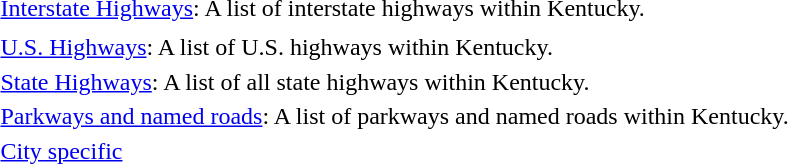<table class="toccolours" cellspacing="3px" style="margin: 0 0 1em 1em; text-align:left;">
<tr>
<td></td>
<td><a href='#'>Interstate Highways</a>: A list of interstate highways within Kentucky.</td>
</tr>
<tr>
</tr>
<tr>
<td></td>
<td><a href='#'>U.S. Highways</a>: A list of U.S. highways within Kentucky.</td>
</tr>
<tr>
<td></td>
<td><a href='#'>State Highways</a>: A list of all state highways within Kentucky.</td>
</tr>
<tr>
<td></td>
<td><a href='#'>Parkways and named roads</a>: A list of parkways and named roads within Kentucky.</td>
</tr>
<tr>
<td></td>
<td><a href='#'>City specific</a></td>
</tr>
</table>
